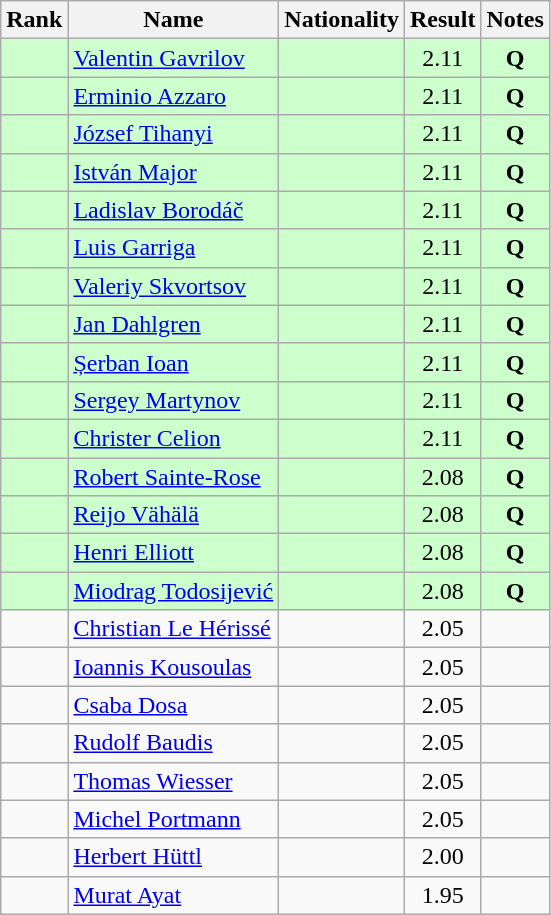<table class="wikitable sortable" style="text-align:center">
<tr>
<th>Rank</th>
<th>Name</th>
<th>Nationality</th>
<th>Result</th>
<th>Notes</th>
</tr>
<tr bgcolor=ccffcc>
<td></td>
<td align=left><a href='#'>Valentin Gavrilov</a></td>
<td align=left></td>
<td>2.11</td>
<td><strong>Q</strong></td>
</tr>
<tr bgcolor=ccffcc>
<td></td>
<td align=left><a href='#'>Erminio Azzaro</a></td>
<td align=left></td>
<td>2.11</td>
<td><strong>Q</strong></td>
</tr>
<tr bgcolor=ccffcc>
<td></td>
<td align=left><a href='#'>József Tihanyi</a></td>
<td align=left></td>
<td>2.11</td>
<td><strong>Q</strong></td>
</tr>
<tr bgcolor=ccffcc>
<td></td>
<td align=left><a href='#'>István Major</a></td>
<td align=left></td>
<td>2.11</td>
<td><strong>Q</strong></td>
</tr>
<tr bgcolor=ccffcc>
<td></td>
<td align=left><a href='#'>Ladislav Borodáč</a></td>
<td align=left></td>
<td>2.11</td>
<td><strong>Q</strong></td>
</tr>
<tr bgcolor=ccffcc>
<td></td>
<td align=left><a href='#'>Luis Garriga</a></td>
<td align=left></td>
<td>2.11</td>
<td><strong>Q</strong></td>
</tr>
<tr bgcolor=ccffcc>
<td></td>
<td align=left><a href='#'>Valeriy Skvortsov</a></td>
<td align=left></td>
<td>2.11</td>
<td><strong>Q</strong></td>
</tr>
<tr bgcolor=ccffcc>
<td></td>
<td align=left><a href='#'>Jan Dahlgren</a></td>
<td align=left></td>
<td>2.11</td>
<td><strong>Q</strong></td>
</tr>
<tr bgcolor=ccffcc>
<td></td>
<td align=left><a href='#'>Șerban Ioan</a></td>
<td align=left></td>
<td>2.11</td>
<td><strong>Q</strong></td>
</tr>
<tr bgcolor=ccffcc>
<td></td>
<td align=left><a href='#'>Sergey Martynov</a></td>
<td align=left></td>
<td>2.11</td>
<td><strong>Q</strong></td>
</tr>
<tr bgcolor=ccffcc>
<td></td>
<td align=left><a href='#'>Christer Celion</a></td>
<td align=left></td>
<td>2.11</td>
<td><strong>Q</strong></td>
</tr>
<tr bgcolor=ccffcc>
<td></td>
<td align=left><a href='#'>Robert Sainte-Rose</a></td>
<td align=left></td>
<td>2.08</td>
<td><strong>Q</strong></td>
</tr>
<tr bgcolor=ccffcc>
<td></td>
<td align=left><a href='#'>Reijo Vähälä</a></td>
<td align=left></td>
<td>2.08</td>
<td><strong>Q</strong></td>
</tr>
<tr bgcolor=ccffcc>
<td></td>
<td align=left><a href='#'>Henri Elliott</a></td>
<td align=left></td>
<td>2.08</td>
<td><strong>Q</strong></td>
</tr>
<tr bgcolor=ccffcc>
<td></td>
<td align=left><a href='#'>Miodrag Todosijević</a></td>
<td align=left></td>
<td>2.08</td>
<td><strong>Q</strong></td>
</tr>
<tr>
<td></td>
<td align=left><a href='#'>Christian Le Hérissé</a></td>
<td align=left></td>
<td>2.05</td>
<td></td>
</tr>
<tr>
<td></td>
<td align=left><a href='#'>Ioannis Kousoulas</a></td>
<td align=left></td>
<td>2.05</td>
<td></td>
</tr>
<tr>
<td></td>
<td align=left><a href='#'>Csaba Dosa</a></td>
<td align=left></td>
<td>2.05</td>
<td></td>
</tr>
<tr>
<td></td>
<td align=left><a href='#'>Rudolf Baudis</a></td>
<td align=left></td>
<td>2.05</td>
<td></td>
</tr>
<tr>
<td></td>
<td align=left><a href='#'>Thomas Wiesser</a></td>
<td align=left></td>
<td>2.05</td>
<td></td>
</tr>
<tr>
<td></td>
<td align=left><a href='#'>Michel Portmann</a></td>
<td align=left></td>
<td>2.05</td>
<td></td>
</tr>
<tr>
<td></td>
<td align=left><a href='#'>Herbert Hüttl</a></td>
<td align=left></td>
<td>2.00</td>
<td></td>
</tr>
<tr>
<td></td>
<td align=left><a href='#'>Murat Ayat</a></td>
<td align=left></td>
<td>1.95</td>
<td></td>
</tr>
</table>
